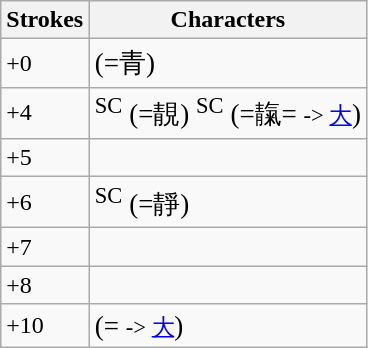<table class="wikitable">
<tr>
<th>Strokes</th>
<th>Characters</th>
</tr>
<tr>
<td>+0</td>
<td style="font-size: large;"> (=青) </td>
</tr>
<tr>
<td>+4</td>
<td style="font-size: large;"><sup>SC</sup> (=靚) <sup>SC</sup> (=靝= <small>-> <a href='#'>大</a></small>)</td>
</tr>
<tr>
<td>+5</td>
<td style="font-size: large;"> </td>
</tr>
<tr>
<td>+6</td>
<td style="font-size: large;">  <sup>SC</sup> (=靜)</td>
</tr>
<tr>
<td>+7</td>
<td style="font-size: large;"></td>
</tr>
<tr>
<td>+8</td>
<td style="font-size: large;"> </td>
</tr>
<tr>
<td>+10</td>
<td style="font-size: large;"> (= <small>-> <a href='#'>大</a></small>)</td>
</tr>
</table>
